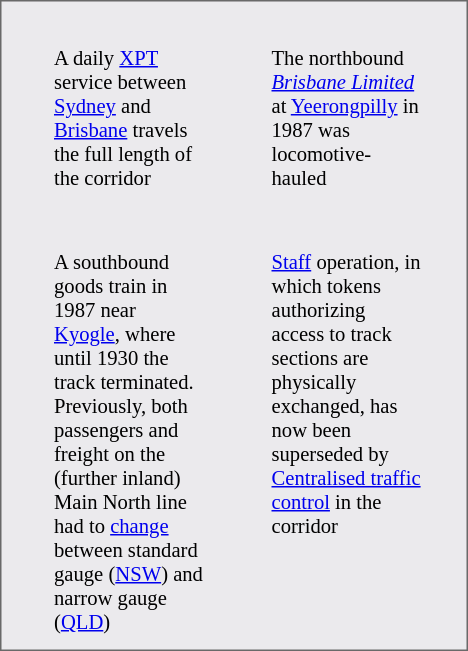<table style="background:#EBEAED; border:1px solid dimgray; font-size: 86%;color:black" border="0" height="230" align="center" valign="bottom" cellpadding=10px cellspacing=0px>
<tr align="center">
<td></td>
<td></td>
<td></td>
<td></td>
<td></td>
</tr>
<tr align="left" valign="top">
<td width="5"></td>
<td width="100">A daily <a href='#'>XPT</a> service between <a href='#'>Sydney</a> and <a href='#'>Brisbane</a> travels the full  length of the corridor</td>
<td width="5"></td>
<td width="100">The northbound <em><a href='#'>Brisbane Limited</a></em> at <a href='#'>Yeerongpilly</a> in 1987 was locomotive-hauled</td>
</tr>
<tr align="center">
<td></td>
<td></td>
<td></td>
<td></td>
<td></td>
</tr>
<tr align="left" valign="top">
<td width="5"></td>
<td width="100">A southbound goods train in 1987 near  <a href='#'>Kyogle</a>, where until 1930 the track terminated. Previously, both passengers and freight on the (further inland) Main North line had to <a href='#'>change</a> between standard gauge (<a href='#'>NSW</a>) and narrow gauge (<a href='#'>QLD</a>)</td>
<td width="5"></td>
<td width="100"><a href='#'>Staff</a> operation, in which tokens authorizing access to track sections are physically exchanged, has now been superseded by <a href='#'>Centralised traffic control</a> in the corridor</td>
</tr>
</table>
